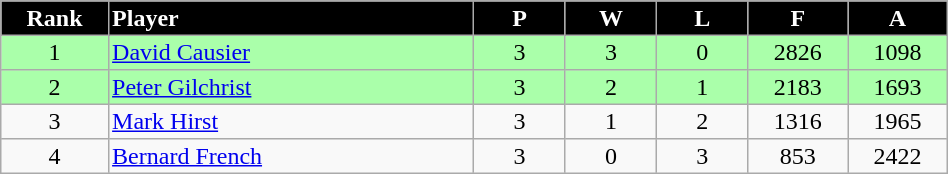<table border="2" cellpadding="2" cellspacing="0" style="margin: 0; background: #f9f9f9; border: 1px #aaa solid; border-collapse: collapse; font-size: 100%;" width=50%>
<tr>
<th bgcolor="000000" style="color:white; text-align:center" width=5%>Rank</th>
<th bgcolor="000000" style="color:white; text-align:left" width=20%>Player</th>
<th bgcolor="000000" style="color:white; text-align:center" width=5%>P</th>
<th bgcolor="000000" style="color:white; text-align:center" width=5%>W</th>
<th bgcolor="000000" style="color:white; text-align:center" width=5%>L</th>
<th bgcolor="000000" style="color:white; text-align:center" width=5%>F</th>
<th bgcolor="000000" style="color:white; text-align:center" width=5%>A</th>
</tr>
<tr>
<td style="text-align:center; background:#aaffaa">1</td>
<td style="text-align:left; background:#aaffaa"> <a href='#'>David Causier</a></td>
<td style="text-align:center; background:#aaffaa">3</td>
<td style="text-align:center; background:#aaffaa">3</td>
<td style="text-align:center; background:#aaffaa">0</td>
<td style="text-align:center; background:#aaffaa">2826</td>
<td style="text-align:center; background:#aaffaa">1098</td>
</tr>
<tr>
<td style="text-align:center; background:#aaffaa">2</td>
<td style="text-align:left; background:#aaffaa"> <a href='#'>Peter Gilchrist</a></td>
<td style="text-align:center; background:#aaffaa">3</td>
<td style="text-align:center; background:#aaffaa">2</td>
<td style="text-align:center; background:#aaffaa">1</td>
<td style="text-align:center; background:#aaffaa">2183</td>
<td style="text-align:center; background:#aaffaa">1693</td>
</tr>
<tr>
<td style="text-align:center">3</td>
<td style="text-align:left"> <a href='#'>Mark Hirst</a></td>
<td style="text-align:center">3</td>
<td style="text-align:center">1</td>
<td style="text-align:center">2</td>
<td style="text-align:center">1316</td>
<td style="text-align:center">1965</td>
</tr>
<tr>
<td style="text-align:center">4</td>
<td style="text-align:left"> <a href='#'>Bernard French</a></td>
<td style="text-align:center">3</td>
<td style="text-align:center">0</td>
<td style="text-align:center">3</td>
<td style="text-align:center">853</td>
<td style="text-align:center">2422</td>
</tr>
</table>
